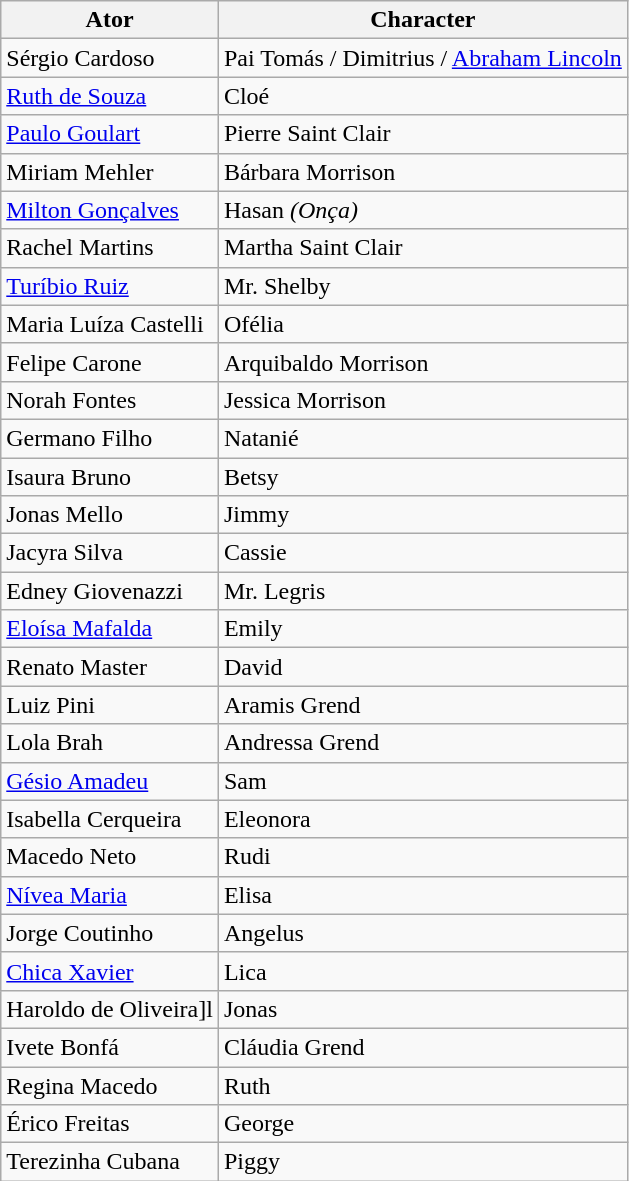<table class="wikitable sortable">
<tr>
<th>Ator</th>
<th>Character </th>
</tr>
<tr>
<td>Sérgio Cardoso</td>
<td>Pai Tomás / Dimitrius / <a href='#'>Abraham Lincoln</a></td>
</tr>
<tr>
<td><a href='#'>Ruth de Souza</a></td>
<td>Cloé</td>
</tr>
<tr>
<td><a href='#'>Paulo Goulart</a></td>
<td>Pierre Saint Clair</td>
</tr>
<tr>
<td>Miriam Mehler</td>
<td>Bárbara Morrison</td>
</tr>
<tr>
<td><a href='#'>Milton Gonçalves</a></td>
<td>Hasan <em>(Onça)</em></td>
</tr>
<tr>
<td>Rachel Martins</td>
<td>Martha Saint Clair</td>
</tr>
<tr>
<td><a href='#'>Turíbio Ruiz</a></td>
<td>Mr. Shelby</td>
</tr>
<tr>
<td>Maria Luíza Castelli</td>
<td>Ofélia</td>
</tr>
<tr>
<td>Felipe Carone</td>
<td>Arquibaldo Morrison</td>
</tr>
<tr>
<td>Norah Fontes</td>
<td>Jessica Morrison</td>
</tr>
<tr>
<td>Germano Filho</td>
<td>Natanié</td>
</tr>
<tr>
<td>Isaura Bruno</td>
<td>Betsy</td>
</tr>
<tr>
<td>Jonas Mello</td>
<td>Jimmy</td>
</tr>
<tr>
<td>Jacyra Silva</td>
<td>Cassie</td>
</tr>
<tr>
<td>Edney Giovenazzi</td>
<td>Mr. Legris</td>
</tr>
<tr>
<td><a href='#'>Eloísa Mafalda</a></td>
<td>Emily</td>
</tr>
<tr>
<td>Renato Master</td>
<td>David</td>
</tr>
<tr>
<td>Luiz Pini</td>
<td>Aramis Grend</td>
</tr>
<tr>
<td>Lola Brah</td>
<td>Andressa Grend</td>
</tr>
<tr>
<td><a href='#'>Gésio Amadeu</a></td>
<td>Sam</td>
</tr>
<tr>
<td>Isabella Cerqueira</td>
<td>Eleonora</td>
</tr>
<tr>
<td>Macedo Neto</td>
<td>Rudi</td>
</tr>
<tr>
<td><a href='#'>Nívea Maria</a></td>
<td>Elisa</td>
</tr>
<tr>
<td>Jorge Coutinho</td>
<td>Angelus</td>
</tr>
<tr>
<td><a href='#'>Chica Xavier</a></td>
<td>Lica</td>
</tr>
<tr>
<td>Haroldo de Oliveira]l</td>
<td>Jonas</td>
</tr>
<tr>
<td>Ivete Bonfá</td>
<td>Cláudia Grend</td>
</tr>
<tr>
<td>Regina Macedo</td>
<td>Ruth</td>
</tr>
<tr>
<td>Érico Freitas</td>
<td>George</td>
</tr>
<tr>
<td>Terezinha Cubana</td>
<td>Piggy</td>
</tr>
</table>
